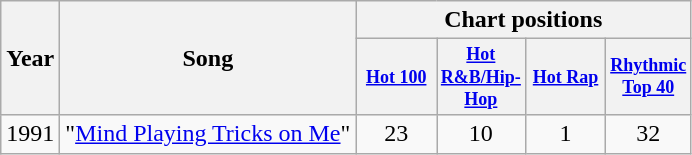<table class="wikitable">
<tr>
<th rowspan="2">Year</th>
<th rowspan="2">Song</th>
<th colspan="4">Chart positions</th>
</tr>
<tr>
<th style="width:4em;font-size:75%"><a href='#'>Hot 100</a><br></th>
<th style="width:4em;font-size:75%"><a href='#'>Hot R&B/Hip-Hop</a><br></th>
<th style="width:4em;font-size:75%"><a href='#'>Hot Rap</a><br></th>
<th style="width:4em;font-size:75%"><a href='#'>Rhythmic Top 40</a><br></th>
</tr>
<tr>
<td>1991</td>
<td>"<a href='#'>Mind Playing Tricks on Me</a>"</td>
<td style="text-align:center;">23</td>
<td style="text-align:center;">10</td>
<td style="text-align:center;">1</td>
<td style="text-align:center;">32</td>
</tr>
</table>
